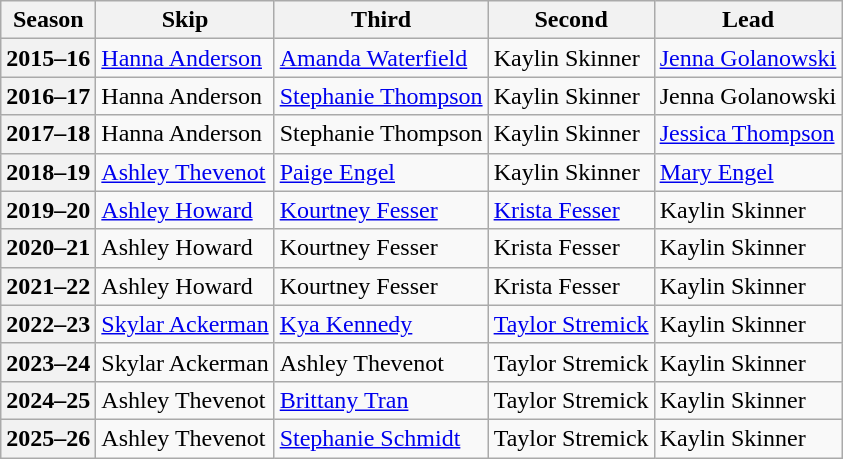<table class="wikitable">
<tr>
<th scope="col">Season</th>
<th scope="col">Skip</th>
<th scope="col">Third</th>
<th scope="col">Second</th>
<th scope="col">Lead</th>
</tr>
<tr>
<th scope="row">2015–16</th>
<td><a href='#'>Hanna Anderson</a></td>
<td><a href='#'>Amanda Waterfield</a></td>
<td>Kaylin Skinner</td>
<td><a href='#'>Jenna Golanowski</a></td>
</tr>
<tr>
<th scope="row">2016–17</th>
<td>Hanna Anderson</td>
<td><a href='#'>Stephanie Thompson</a></td>
<td>Kaylin Skinner</td>
<td>Jenna Golanowski</td>
</tr>
<tr>
<th scope="row">2017–18</th>
<td>Hanna Anderson</td>
<td>Stephanie Thompson</td>
<td>Kaylin Skinner</td>
<td><a href='#'>Jessica Thompson</a></td>
</tr>
<tr>
<th scope="row">2018–19</th>
<td><a href='#'>Ashley Thevenot</a></td>
<td><a href='#'>Paige Engel</a></td>
<td>Kaylin Skinner</td>
<td><a href='#'>Mary Engel</a></td>
</tr>
<tr>
<th scope="row">2019–20</th>
<td><a href='#'>Ashley Howard</a></td>
<td><a href='#'>Kourtney Fesser</a></td>
<td><a href='#'>Krista Fesser</a></td>
<td>Kaylin Skinner</td>
</tr>
<tr>
<th scope="row">2020–21</th>
<td>Ashley Howard</td>
<td>Kourtney Fesser</td>
<td>Krista Fesser</td>
<td>Kaylin Skinner</td>
</tr>
<tr>
<th scope="row">2021–22</th>
<td>Ashley Howard</td>
<td>Kourtney Fesser</td>
<td>Krista Fesser</td>
<td>Kaylin Skinner</td>
</tr>
<tr>
<th scope="row">2022–23</th>
<td><a href='#'>Skylar Ackerman</a></td>
<td><a href='#'>Kya Kennedy</a></td>
<td><a href='#'>Taylor Stremick</a></td>
<td>Kaylin Skinner</td>
</tr>
<tr>
<th scope="row">2023–24</th>
<td>Skylar Ackerman</td>
<td>Ashley Thevenot</td>
<td>Taylor Stremick</td>
<td>Kaylin Skinner</td>
</tr>
<tr>
<th scope="row">2024–25</th>
<td>Ashley Thevenot</td>
<td><a href='#'>Brittany Tran</a></td>
<td>Taylor Stremick</td>
<td>Kaylin Skinner</td>
</tr>
<tr>
<th scope="row">2025–26</th>
<td>Ashley Thevenot</td>
<td><a href='#'>Stephanie Schmidt</a></td>
<td>Taylor Stremick</td>
<td>Kaylin Skinner</td>
</tr>
</table>
